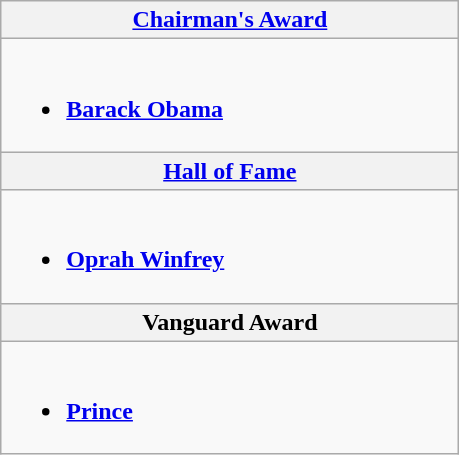<table class="wikitable">
<tr>
<th style="width=50%"><a href='#'>Chairman's Award</a></th>
</tr>
<tr>
<td valign="top" width="50%"><br><ul><li><strong><a href='#'>Barack Obama</a></strong></li></ul></td>
</tr>
<tr>
<th style="width=50%"><a href='#'>Hall of Fame</a></th>
</tr>
<tr>
<td valign="top" width="50%"><br><ul><li><strong><a href='#'>Oprah Winfrey</a></strong></li></ul></td>
</tr>
<tr>
<th style="width=50%">Vanguard Award</th>
</tr>
<tr>
<td valign="top" width="50%"><br><ul><li><a href='#'><strong>Prince</strong></a></li></ul></td>
</tr>
</table>
